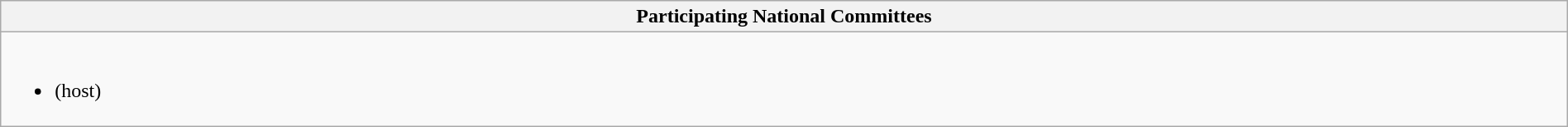<table class="wikitable collapsible" style="width:100%;">
<tr>
<th>Participating National Committees</th>
</tr>
<tr>
<td><br><ul><li> (host)</li></ul></td>
</tr>
</table>
